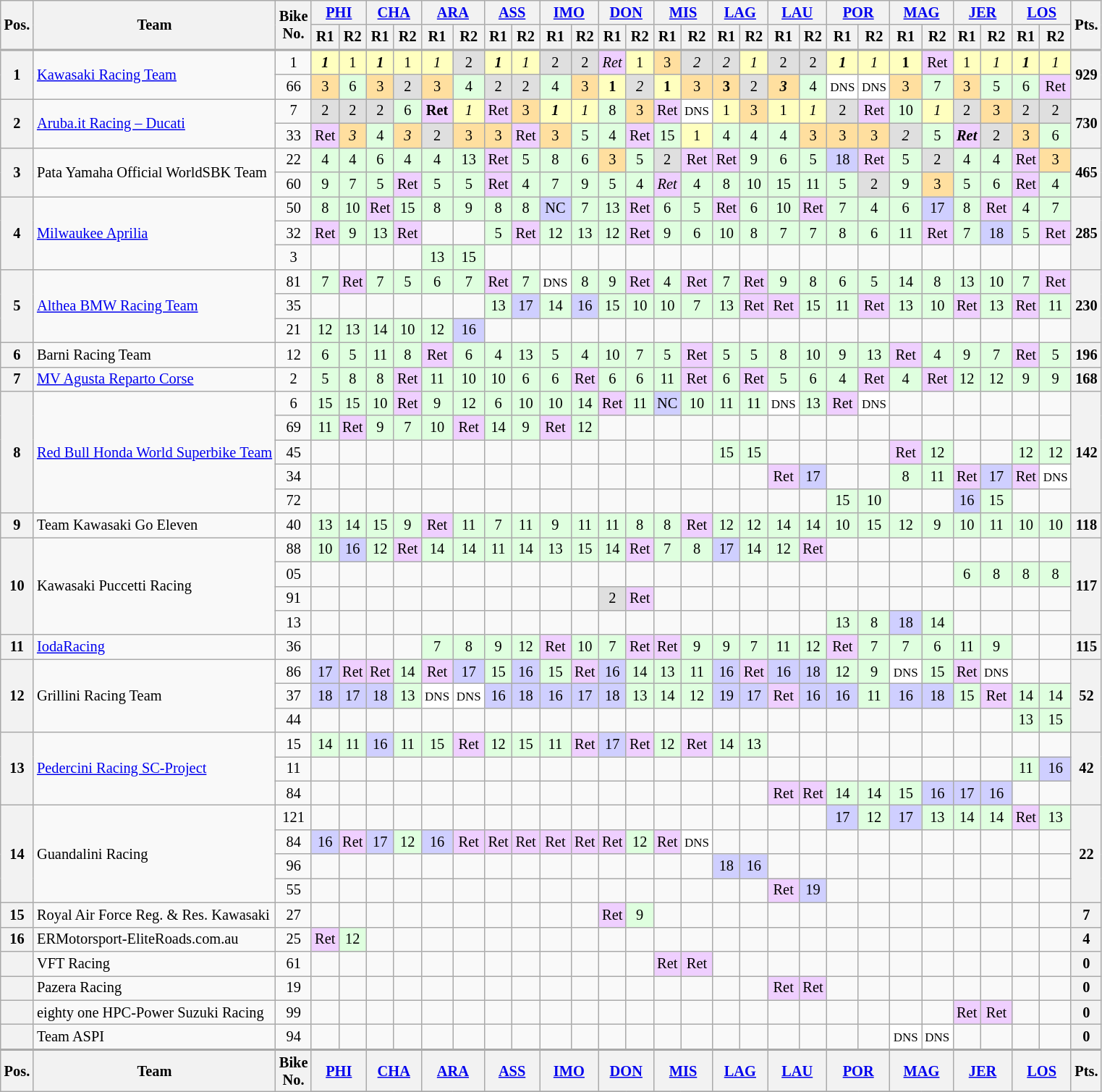<table class="wikitable" style="font-size:85%; text-align:center;">
<tr>
<th rowspan=2>Pos.</th>
<th rowspan=2>Team</th>
<th rowspan=2>Bike<br>No.</th>
<th colspan=2><a href='#'>PHI</a><br></th>
<th colspan=2><a href='#'>CHA</a><br></th>
<th colspan=2><a href='#'>ARA</a><br></th>
<th colspan=2><a href='#'>ASS</a><br></th>
<th colspan=2><a href='#'>IMO</a><br></th>
<th colspan=2><a href='#'>DON</a><br></th>
<th colspan=2><a href='#'>MIS</a><br></th>
<th colspan=2><a href='#'>LAG</a><br></th>
<th colspan=2><a href='#'>LAU</a><br></th>
<th colspan=2><a href='#'>POR</a><br></th>
<th colspan=2><a href='#'>MAG</a><br></th>
<th colspan=2><a href='#'>JER</a><br></th>
<th colspan=2><a href='#'>LOS</a><br></th>
<th rowspan=2>Pts.</th>
</tr>
<tr>
<th>R1</th>
<th>R2</th>
<th>R1</th>
<th>R2</th>
<th>R1</th>
<th>R2</th>
<th>R1</th>
<th>R2</th>
<th>R1</th>
<th>R2</th>
<th>R1</th>
<th>R2</th>
<th>R1</th>
<th>R2</th>
<th>R1</th>
<th>R2</th>
<th>R1</th>
<th>R2</th>
<th>R1</th>
<th>R2</th>
<th>R1</th>
<th>R2</th>
<th>R1</th>
<th>R2</th>
<th>R1</th>
<th>R2</th>
</tr>
<tr style="border-top:2px solid #aaaaaa">
<th rowspan="2">1</th>
<td rowspan="2" align="left"> <a href='#'>Kawasaki Racing Team</a></td>
<td>1</td>
<td style="background:#ffffbf;"><strong><em>1</em></strong></td>
<td style="background:#ffffbf;">1</td>
<td style="background:#ffffbf;"><strong><em>1</em></strong></td>
<td style="background:#ffffbf;">1</td>
<td style="background:#ffffbf;"><em>1</em></td>
<td style="background:#dfdfdf;">2</td>
<td style="background:#ffffbf;"><strong><em>1</em></strong></td>
<td style="background:#ffffbf;"><em>1</em></td>
<td style="background:#dfdfdf;">2</td>
<td style="background:#dfdfdf;">2</td>
<td style="background:#efcfff;"><em>Ret</em></td>
<td style="background:#ffffbf;">1</td>
<td style="background:#ffdf9f;">3</td>
<td style="background:#dfdfdf;"><em>2</em></td>
<td style="background:#dfdfdf;"><em>2</em></td>
<td style="background:#ffffbf;"><em>1</em></td>
<td style="background:#dfdfdf;">2</td>
<td style="background:#dfdfdf;">2</td>
<td style="background:#ffffbf;"><strong><em>1</em></strong></td>
<td style="background:#ffffbf;"><em>1</em></td>
<td style="background:#ffffbf;"><strong>1</strong></td>
<td style="background:#efcfff;">Ret</td>
<td style="background:#ffffbf;">1</td>
<td style="background:#ffffbf;"><em>1</em></td>
<td style="background:#ffffbf;"><strong><em>1</em></strong></td>
<td style="background:#ffffbf;"><em>1</em></td>
<th rowspan="2">929</th>
</tr>
<tr>
<td>66</td>
<td style="background:#ffdf9f;">3</td>
<td style="background:#dfffdf;">6</td>
<td style="background:#ffdf9f;">3</td>
<td style="background:#dfdfdf;">2</td>
<td style="background:#ffdf9f;">3</td>
<td style="background:#dfffdf;">4</td>
<td style="background:#dfdfdf;">2</td>
<td style="background:#dfdfdf;">2</td>
<td style="background:#dfffdf;">4</td>
<td style="background:#ffdf9f;">3</td>
<td style="background:#ffffbf;"><strong>1</strong></td>
<td style="background:#dfdfdf;"><em>2</em></td>
<td style="background:#ffffbf;"><strong>1</strong></td>
<td style="background:#ffdf9f;">3</td>
<td style="background:#ffdf9f;"><strong>3</strong></td>
<td style="background:#dfdfdf;">2</td>
<td style="background:#ffdf9f;"><strong><em>3</em></strong></td>
<td style="background:#dfffdf;">4</td>
<td style="background:#ffffff;"><small>DNS</small></td>
<td style="background:#ffffff;"><small>DNS</small></td>
<td style="background:#ffdf9f;">3</td>
<td style="background:#dfffdf;">7</td>
<td style="background:#ffdf9f;">3</td>
<td style="background:#dfffdf;">5</td>
<td style="background:#dfffdf;">6</td>
<td style="background:#efcfff;">Ret</td>
</tr>
<tr>
<th rowspan="2">2</th>
<td rowspan="2" align="left"> <a href='#'>Aruba.it Racing – Ducati</a></td>
<td>7</td>
<td style="background:#dfdfdf;">2</td>
<td style="background:#dfdfdf;">2</td>
<td style="background:#dfdfdf;">2</td>
<td style="background:#dfffdf;">6</td>
<td style="background:#efcfff;"><strong>Ret</strong></td>
<td style="background:#ffffbf;"><em>1</em></td>
<td style="background:#efcfff;">Ret</td>
<td style="background:#ffdf9f;">3</td>
<td style="background:#ffffbf;"><strong><em>1</em></strong></td>
<td style="background:#ffffbf;"><em>1</em></td>
<td style="background:#dfffdf;">8</td>
<td style="background:#ffdf9f;">3</td>
<td style="background:#efcfff;">Ret</td>
<td style="background:#ffffff;"><small>DNS</small></td>
<td style="background:#ffffbf;">1</td>
<td style="background:#ffdf9f;">3</td>
<td style="background:#ffffbf;">1</td>
<td style="background:#ffffbf;"><em>1</em></td>
<td style="background:#dfdfdf;">2</td>
<td style="background:#efcfff;">Ret</td>
<td style="background:#dfffdf;">10</td>
<td style="background:#ffffbf;"><em>1</em></td>
<td style="background:#dfdfdf;">2</td>
<td style="background:#ffdf9f;">3</td>
<td style="background:#dfdfdf;">2</td>
<td style="background:#dfdfdf;">2</td>
<th rowspan="2">730</th>
</tr>
<tr>
<td>33</td>
<td style="background:#efcfff;">Ret</td>
<td style="background:#ffdf9f;"><em>3</em></td>
<td style="background:#dfffdf;">4</td>
<td style="background:#ffdf9f;"><em>3</em></td>
<td style="background:#dfdfdf;">2</td>
<td style="background:#ffdf9f;">3</td>
<td style="background:#ffdf9f;">3</td>
<td style="background:#efcfff;">Ret</td>
<td style="background:#ffdf9f;">3</td>
<td style="background:#dfffdf;">5</td>
<td style="background:#dfffdf;">4</td>
<td style="background:#efcfff;">Ret</td>
<td style="background:#dfffdf;">15</td>
<td style="background:#ffffbf;">1</td>
<td style="background:#dfffdf;">4</td>
<td style="background:#dfffdf;">4</td>
<td style="background:#dfffdf;">4</td>
<td style="background:#ffdf9f;">3</td>
<td style="background:#ffdf9f;">3</td>
<td style="background:#ffdf9f;">3</td>
<td style="background:#dfdfdf;"><em>2</em></td>
<td style="background:#dfffdf;">5</td>
<td style="background:#efcfff;"><strong><em>Ret</em></strong></td>
<td style="background:#dfdfdf;">2</td>
<td style="background:#ffdf9f;">3</td>
<td style="background:#dfffdf;">6</td>
</tr>
<tr>
<th rowspan="2">3</th>
<td rowspan="2" align="left"> Pata Yamaha Official WorldSBK Team</td>
<td>22</td>
<td style="background:#dfffdf;">4</td>
<td style="background:#dfffdf;">4</td>
<td style="background:#dfffdf;">6</td>
<td style="background:#dfffdf;">4</td>
<td style="background:#dfffdf;">4</td>
<td style="background:#dfffdf;">13</td>
<td style="background:#efcfff;">Ret</td>
<td style="background:#dfffdf;">5</td>
<td style="background:#dfffdf;">8</td>
<td style="background:#dfffdf;">6</td>
<td style="background:#ffdf9f;">3</td>
<td style="background:#dfffdf;">5</td>
<td style="background:#dfdfdf;">2</td>
<td style="background:#efcfff;">Ret</td>
<td style="background:#efcfff;">Ret</td>
<td style="background:#dfffdf;">9</td>
<td style="background:#dfffdf;">6</td>
<td style="background:#dfffdf;">5</td>
<td style="background:#cfcfff;">18</td>
<td style="background:#efcfff;">Ret</td>
<td style="background:#dfffdf;">5</td>
<td style="background:#dfdfdf;">2</td>
<td style="background:#dfffdf;">4</td>
<td style="background:#dfffdf;">4</td>
<td style="background:#efcfff;">Ret</td>
<td style="background:#ffdf9f;">3</td>
<th rowspan="2">465</th>
</tr>
<tr>
<td>60</td>
<td style="background:#dfffdf;">9</td>
<td style="background:#dfffdf;">7</td>
<td style="background:#dfffdf;">5</td>
<td style="background:#efcfff;">Ret</td>
<td style="background:#dfffdf;">5</td>
<td style="background:#dfffdf;">5</td>
<td style="background:#efcfff;">Ret</td>
<td style="background:#dfffdf;">4</td>
<td style="background:#dfffdf;">7</td>
<td style="background:#dfffdf;">9</td>
<td style="background:#dfffdf;">5</td>
<td style="background:#dfffdf;">4</td>
<td style="background:#efcfff;"><em>Ret</em></td>
<td style="background:#dfffdf;">4</td>
<td style="background:#dfffdf;">8</td>
<td style="background:#dfffdf;">10</td>
<td style="background:#dfffdf;">15</td>
<td style="background:#dfffdf;">11</td>
<td style="background:#dfffdf;">5</td>
<td style="background:#dfdfdf;">2</td>
<td style="background:#dfffdf;">9</td>
<td style="background:#ffdf9f;">3</td>
<td style="background:#dfffdf;">5</td>
<td style="background:#dfffdf;">6</td>
<td style="background:#efcfff;">Ret</td>
<td style="background:#dfffdf;">4</td>
</tr>
<tr>
<th rowspan="3">4</th>
<td rowspan="3" align="left"> <a href='#'>Milwaukee Aprilia</a></td>
<td>50</td>
<td style="background:#dfffdf;">8</td>
<td style="background:#dfffdf;">10</td>
<td style="background:#efcfff;">Ret</td>
<td style="background:#dfffdf;">15</td>
<td style="background:#dfffdf;">8</td>
<td style="background:#dfffdf;">9</td>
<td style="background:#dfffdf;">8</td>
<td style="background:#dfffdf;">8</td>
<td style="background:#cfcfff;">NC</td>
<td style="background:#dfffdf;">7</td>
<td style="background:#dfffdf;">13</td>
<td style="background:#efcfff;">Ret</td>
<td style="background:#dfffdf;">6</td>
<td style="background:#dfffdf;">5</td>
<td style="background:#efcfff;">Ret</td>
<td style="background:#dfffdf;">6</td>
<td style="background:#dfffdf;">10</td>
<td style="background:#efcfff;">Ret</td>
<td style="background:#dfffdf;">7</td>
<td style="background:#dfffdf;">4</td>
<td style="background:#dfffdf;">6</td>
<td style="background:#cfcfff;">17</td>
<td style="background:#dfffdf;">8</td>
<td style="background:#efcfff;">Ret</td>
<td style="background:#dfffdf;">4</td>
<td style="background:#dfffdf;">7</td>
<th rowspan="3">285</th>
</tr>
<tr>
<td>32</td>
<td style="background:#efcfff;">Ret</td>
<td style="background:#dfffdf;">9</td>
<td style="background:#dfffdf;">13</td>
<td style="background:#efcfff;">Ret</td>
<td></td>
<td></td>
<td style="background:#dfffdf;">5</td>
<td style="background:#efcfff;">Ret</td>
<td style="background:#dfffdf;">12</td>
<td style="background:#dfffdf;">13</td>
<td style="background:#dfffdf;">12</td>
<td style="background:#efcfff;">Ret</td>
<td style="background:#dfffdf;">9</td>
<td style="background:#dfffdf;">6</td>
<td style="background:#dfffdf;">10</td>
<td style="background:#dfffdf;">8</td>
<td style="background:#dfffdf;">7</td>
<td style="background:#dfffdf;">7</td>
<td style="background:#dfffdf;">8</td>
<td style="background:#dfffdf;">6</td>
<td style="background:#dfffdf;">11</td>
<td style="background:#efcfff;">Ret</td>
<td style="background:#dfffdf;">7</td>
<td style="background:#cfcfff;">18</td>
<td style="background:#dfffdf;">5</td>
<td style="background:#efcfff;">Ret</td>
</tr>
<tr>
<td>3</td>
<td></td>
<td></td>
<td></td>
<td></td>
<td style="background:#dfffdf;">13</td>
<td style="background:#dfffdf;">15</td>
<td></td>
<td></td>
<td></td>
<td></td>
<td></td>
<td></td>
<td></td>
<td></td>
<td></td>
<td></td>
<td></td>
<td></td>
<td></td>
<td></td>
<td></td>
<td></td>
<td></td>
<td></td>
<td></td>
<td></td>
</tr>
<tr>
<th rowspan="3">5</th>
<td rowspan="3" align="left"> <a href='#'>Althea BMW Racing Team</a></td>
<td>81</td>
<td style="background:#dfffdf;">7</td>
<td style="background:#efcfff;">Ret</td>
<td style="background:#dfffdf;">7</td>
<td style="background:#dfffdf;">5</td>
<td style="background:#dfffdf;">6</td>
<td style="background:#dfffdf;">7</td>
<td style="background:#efcfff;">Ret</td>
<td style="background:#dfffdf;">7</td>
<td style="background:#ffffff;"><small>DNS</small></td>
<td style="background:#dfffdf;">8</td>
<td style="background:#dfffdf;">9</td>
<td style="background:#efcfff;">Ret</td>
<td style="background:#dfffdf;">4</td>
<td style="background:#efcfff;">Ret</td>
<td style="background:#dfffdf;">7</td>
<td style="background:#efcfff;">Ret</td>
<td style="background:#dfffdf;">9</td>
<td style="background:#dfffdf;">8</td>
<td style="background:#dfffdf;">6</td>
<td style="background:#dfffdf;">5</td>
<td style="background:#dfffdf;">14</td>
<td style="background:#dfffdf;">8</td>
<td style="background:#dfffdf;">13</td>
<td style="background:#dfffdf;">10</td>
<td style="background:#dfffdf;">7</td>
<td style="background:#efcfff;">Ret</td>
<th rowspan="3">230</th>
</tr>
<tr>
<td>35</td>
<td></td>
<td></td>
<td></td>
<td></td>
<td></td>
<td></td>
<td style="background:#dfffdf;">13</td>
<td style="background:#cfcfff;">17</td>
<td style="background:#dfffdf;">14</td>
<td style="background:#cfcfff;">16</td>
<td style="background:#dfffdf;">15</td>
<td style="background:#dfffdf;">10</td>
<td style="background:#dfffdf;">10</td>
<td style="background:#dfffdf;">7</td>
<td style="background:#dfffdf;">13</td>
<td style="background:#efcfff;">Ret</td>
<td style="background:#efcfff;">Ret</td>
<td style="background:#dfffdf;">15</td>
<td style="background:#dfffdf;">11</td>
<td style="background:#efcfff;">Ret</td>
<td style="background:#dfffdf;">13</td>
<td style="background:#dfffdf;">10</td>
<td style="background:#efcfff;">Ret</td>
<td style="background:#dfffdf;">13</td>
<td style="background:#efcfff;">Ret</td>
<td style="background:#dfffdf;">11</td>
</tr>
<tr>
<td>21</td>
<td style="background:#dfffdf;">12</td>
<td style="background:#dfffdf;">13</td>
<td style="background:#dfffdf;">14</td>
<td style="background:#dfffdf;">10</td>
<td style="background:#dfffdf;">12</td>
<td style="background:#cfcfff;">16</td>
<td></td>
<td></td>
<td></td>
<td></td>
<td></td>
<td></td>
<td></td>
<td></td>
<td></td>
<td></td>
<td></td>
<td></td>
<td></td>
<td></td>
<td></td>
<td></td>
<td></td>
<td></td>
<td></td>
<td></td>
</tr>
<tr>
<th>6</th>
<td align="left"> Barni Racing Team</td>
<td>12</td>
<td style="background:#dfffdf;">6</td>
<td style="background:#dfffdf;">5</td>
<td style="background:#dfffdf;">11</td>
<td style="background:#dfffdf;">8</td>
<td style="background:#efcfff;">Ret</td>
<td style="background:#dfffdf;">6</td>
<td style="background:#dfffdf;">4</td>
<td style="background:#dfffdf;">13</td>
<td style="background:#dfffdf;">5</td>
<td style="background:#dfffdf;">4</td>
<td style="background:#dfffdf;">10</td>
<td style="background:#dfffdf;">7</td>
<td style="background:#dfffdf;">5</td>
<td style="background:#efcfff;">Ret</td>
<td style="background:#dfffdf;">5</td>
<td style="background:#dfffdf;">5</td>
<td style="background:#dfffdf;">8</td>
<td style="background:#dfffdf;">10</td>
<td style="background:#dfffdf;">9</td>
<td style="background:#dfffdf;">13</td>
<td style="background:#efcfff;">Ret</td>
<td style="background:#dfffdf;">4</td>
<td style="background:#dfffdf;">9</td>
<td style="background:#dfffdf;">7</td>
<td style="background:#efcfff;">Ret</td>
<td style="background:#dfffdf;">5</td>
<th>196</th>
</tr>
<tr>
<th>7</th>
<td align="left"> <a href='#'>MV Agusta Reparto Corse</a></td>
<td>2</td>
<td style="background:#dfffdf;">5</td>
<td style="background:#dfffdf;">8</td>
<td style="background:#dfffdf;">8</td>
<td style="background:#efcfff;">Ret</td>
<td style="background:#dfffdf;">11</td>
<td style="background:#dfffdf;">10</td>
<td style="background:#dfffdf;">10</td>
<td style="background:#dfffdf;">6</td>
<td style="background:#dfffdf;">6</td>
<td style="background:#efcfff;">Ret</td>
<td style="background:#dfffdf;">6</td>
<td style="background:#dfffdf;">6</td>
<td style="background:#dfffdf;">11</td>
<td style="background:#efcfff;">Ret</td>
<td style="background:#dfffdf;">6</td>
<td style="background:#efcfff;">Ret</td>
<td style="background:#dfffdf;">5</td>
<td style="background:#dfffdf;">6</td>
<td style="background:#dfffdf;">4</td>
<td style="background:#efcfff;">Ret</td>
<td style="background:#dfffdf;">4</td>
<td style="background:#efcfff;">Ret</td>
<td style="background:#dfffdf;">12</td>
<td style="background:#dfffdf;">12</td>
<td style="background:#dfffdf;">9</td>
<td style="background:#dfffdf;">9</td>
<th>168</th>
</tr>
<tr>
<th rowspan="5">8</th>
<td rowspan="5" align="left"> <a href='#'>Red Bull Honda World Superbike Team</a></td>
<td>6</td>
<td style="background:#dfffdf;">15</td>
<td style="background:#dfffdf;">15</td>
<td style="background:#dfffdf;">10</td>
<td style="background:#efcfff;">Ret</td>
<td style="background:#dfffdf;">9</td>
<td style="background:#dfffdf;">12</td>
<td style="background:#dfffdf;">6</td>
<td style="background:#dfffdf;">10</td>
<td style="background:#dfffdf;">10</td>
<td style="background:#dfffdf;">14</td>
<td style="background:#efcfff;">Ret</td>
<td style="background:#dfffdf;">11</td>
<td style="background:#cfcfff;">NC</td>
<td style="background:#dfffdf;">10</td>
<td style="background:#dfffdf;">11</td>
<td style="background:#dfffdf;">11</td>
<td style="background:#ffffff;"><small>DNS</small></td>
<td style="background:#dfffdf;">13</td>
<td style="background:#efcfff;">Ret</td>
<td style="background:#ffffff;"><small>DNS</small></td>
<td></td>
<td></td>
<td></td>
<td></td>
<td></td>
<td></td>
<th rowspan="5">142</th>
</tr>
<tr>
<td>69</td>
<td style="background:#dfffdf;">11</td>
<td style="background:#efcfff;">Ret</td>
<td style="background:#dfffdf;">9</td>
<td style="background:#dfffdf;">7</td>
<td style="background:#dfffdf;">10</td>
<td style="background:#efcfff;">Ret</td>
<td style="background:#dfffdf;">14</td>
<td style="background:#dfffdf;">9</td>
<td style="background:#efcfff;">Ret</td>
<td style="background:#dfffdf;">12</td>
<td></td>
<td></td>
<td></td>
<td></td>
<td></td>
<td></td>
<td></td>
<td></td>
<td></td>
<td></td>
<td></td>
<td></td>
<td></td>
<td></td>
<td></td>
<td></td>
</tr>
<tr>
<td>45</td>
<td></td>
<td></td>
<td></td>
<td></td>
<td></td>
<td></td>
<td></td>
<td></td>
<td></td>
<td></td>
<td></td>
<td></td>
<td></td>
<td></td>
<td style="background:#dfffdf;">15</td>
<td style="background:#dfffdf;">15</td>
<td></td>
<td></td>
<td></td>
<td></td>
<td style="background:#efcfff;">Ret</td>
<td style="background:#dfffdf;">12</td>
<td></td>
<td></td>
<td style="background:#dfffdf;">12</td>
<td style="background:#dfffdf;">12</td>
</tr>
<tr>
<td>34</td>
<td></td>
<td></td>
<td></td>
<td></td>
<td></td>
<td></td>
<td></td>
<td></td>
<td></td>
<td></td>
<td></td>
<td></td>
<td></td>
<td></td>
<td></td>
<td></td>
<td style="background:#efcfff;">Ret</td>
<td style="background:#cfcfff;">17</td>
<td></td>
<td></td>
<td style="background:#dfffdf;">8</td>
<td style="background:#dfffdf;">11</td>
<td style="background:#efcfff;">Ret</td>
<td style="background:#cfcfff;">17</td>
<td style="background:#efcfff;">Ret</td>
<td style="background:#ffffff;"><small>DNS</small></td>
</tr>
<tr>
<td>72</td>
<td></td>
<td></td>
<td></td>
<td></td>
<td></td>
<td></td>
<td></td>
<td></td>
<td></td>
<td></td>
<td></td>
<td></td>
<td></td>
<td></td>
<td></td>
<td></td>
<td></td>
<td></td>
<td style="background:#dfffdf;">15</td>
<td style="background:#dfffdf;">10</td>
<td></td>
<td></td>
<td style="background:#cfcfff;">16</td>
<td style="background:#dfffdf;">15</td>
<td></td>
<td></td>
</tr>
<tr>
<th>9</th>
<td align="left"> Team Kawasaki Go Eleven</td>
<td>40</td>
<td style="background:#dfffdf;">13</td>
<td style="background:#dfffdf;">14</td>
<td style="background:#dfffdf;">15</td>
<td style="background:#dfffdf;">9</td>
<td style="background:#efcfff;">Ret</td>
<td style="background:#dfffdf;">11</td>
<td style="background:#dfffdf;">7</td>
<td style="background:#dfffdf;">11</td>
<td style="background:#dfffdf;">9</td>
<td style="background:#dfffdf;">11</td>
<td style="background:#dfffdf;">11</td>
<td style="background:#dfffdf;">8</td>
<td style="background:#dfffdf;">8</td>
<td style="background:#efcfff;">Ret</td>
<td style="background:#dfffdf;">12</td>
<td style="background:#dfffdf;">12</td>
<td style="background:#dfffdf;">14</td>
<td style="background:#dfffdf;">14</td>
<td style="background:#dfffdf;">10</td>
<td style="background:#dfffdf;">15</td>
<td style="background:#dfffdf;">12</td>
<td style="background:#dfffdf;">9</td>
<td style="background:#dfffdf;">10</td>
<td style="background:#dfffdf;">11</td>
<td style="background:#dfffdf;">10</td>
<td style="background:#dfffdf;">10</td>
<th>118</th>
</tr>
<tr>
<th rowspan="4">10</th>
<td rowspan="4" align="left"> Kawasaki Puccetti Racing</td>
<td>88</td>
<td style="background:#dfffdf;">10</td>
<td style="background:#cfcfff;">16</td>
<td style="background:#dfffdf;">12</td>
<td style="background:#efcfff;">Ret</td>
<td style="background:#dfffdf;">14</td>
<td style="background:#dfffdf;">14</td>
<td style="background:#dfffdf;">11</td>
<td style="background:#dfffdf;">14</td>
<td style="background:#dfffdf;">13</td>
<td style="background:#dfffdf;">15</td>
<td style="background:#dfffdf;">14</td>
<td style="background:#efcfff;">Ret</td>
<td style="background:#dfffdf;">7</td>
<td style="background:#dfffdf;">8</td>
<td style="background:#cfcfff;">17</td>
<td style="background:#dfffdf;">14</td>
<td style="background:#dfffdf;">12</td>
<td style="background:#efcfff;">Ret</td>
<td></td>
<td></td>
<td></td>
<td></td>
<td></td>
<td></td>
<td></td>
<td></td>
<th rowspan="4">117</th>
</tr>
<tr>
<td>05</td>
<td></td>
<td></td>
<td></td>
<td></td>
<td></td>
<td></td>
<td></td>
<td></td>
<td></td>
<td></td>
<td></td>
<td></td>
<td></td>
<td></td>
<td></td>
<td></td>
<td></td>
<td></td>
<td></td>
<td></td>
<td></td>
<td></td>
<td style="background:#dfffdf;">6</td>
<td style="background:#dfffdf;">8</td>
<td style="background:#dfffdf;">8</td>
<td style="background:#dfffdf;">8</td>
</tr>
<tr>
<td>91</td>
<td></td>
<td></td>
<td></td>
<td></td>
<td></td>
<td></td>
<td></td>
<td></td>
<td></td>
<td></td>
<td style="background:#dfdfdf;">2</td>
<td style="background:#efcfff;">Ret</td>
<td></td>
<td></td>
<td></td>
<td></td>
<td></td>
<td></td>
<td></td>
<td></td>
<td></td>
<td></td>
<td></td>
<td></td>
<td></td>
<td></td>
</tr>
<tr>
<td>13</td>
<td></td>
<td></td>
<td></td>
<td></td>
<td></td>
<td></td>
<td></td>
<td></td>
<td></td>
<td></td>
<td></td>
<td></td>
<td></td>
<td></td>
<td></td>
<td></td>
<td></td>
<td></td>
<td style="background:#dfffdf;">13</td>
<td style="background:#dfffdf;">8</td>
<td style="background:#cfcfff;">18</td>
<td style="background:#dfffdf;">14</td>
<td></td>
<td></td>
<td></td>
<td></td>
</tr>
<tr>
<th>11</th>
<td align="left"> <a href='#'>IodaRacing</a></td>
<td>36</td>
<td></td>
<td></td>
<td></td>
<td></td>
<td style="background:#dfffdf;">7</td>
<td style="background:#dfffdf;">8</td>
<td style="background:#dfffdf;">9</td>
<td style="background:#dfffdf;">12</td>
<td style="background:#efcfff;">Ret</td>
<td style="background:#dfffdf;">10</td>
<td style="background:#dfffdf;">7</td>
<td style="background:#efcfff;">Ret</td>
<td style="background:#efcfff;">Ret</td>
<td style="background:#dfffdf;">9</td>
<td style="background:#dfffdf;">9</td>
<td style="background:#dfffdf;">7</td>
<td style="background:#dfffdf;">11</td>
<td style="background:#dfffdf;">12</td>
<td style="background:#efcfff;">Ret</td>
<td style="background:#dfffdf;">7</td>
<td style="background:#dfffdf;">7</td>
<td style="background:#dfffdf;">6</td>
<td style="background:#dfffdf;">11</td>
<td style="background:#dfffdf;">9</td>
<td></td>
<td></td>
<th>115</th>
</tr>
<tr>
<th rowspan="3">12</th>
<td rowspan="3" align="left"> Grillini Racing Team</td>
<td>86</td>
<td style="background:#cfcfff;">17</td>
<td style="background:#efcfff;">Ret</td>
<td style="background:#efcfff;">Ret</td>
<td style="background:#dfffdf;">14</td>
<td style="background:#efcfff;">Ret</td>
<td style="background:#cfcfff;">17</td>
<td style="background:#dfffdf;">15</td>
<td style="background:#cfcfff;">16</td>
<td style="background:#dfffdf;">15</td>
<td style="background:#efcfff;">Ret</td>
<td style="background:#cfcfff;">16</td>
<td style="background:#dfffdf;">14</td>
<td style="background:#dfffdf;">13</td>
<td style="background:#dfffdf;">11</td>
<td style="background:#cfcfff;">16</td>
<td style="background:#efcfff;">Ret</td>
<td style="background:#cfcfff;">16</td>
<td style="background:#cfcfff;">18</td>
<td style="background:#dfffdf;">12</td>
<td style="background:#dfffdf;">9</td>
<td style="background:#ffffff;"><small>DNS</small></td>
<td style="background:#dfffdf;">15</td>
<td style="background:#efcfff;">Ret</td>
<td style="background:#ffffff;"><small>DNS</small></td>
<td></td>
<td></td>
<th rowspan="3">52</th>
</tr>
<tr>
<td>37</td>
<td style="background:#cfcfff;">18</td>
<td style="background:#cfcfff;">17</td>
<td style="background:#cfcfff;">18</td>
<td style="background:#dfffdf;">13</td>
<td style="background:#ffffff;"><small>DNS</small></td>
<td style="background:#ffffff;"><small>DNS</small></td>
<td style="background:#cfcfff;">16</td>
<td style="background:#cfcfff;">18</td>
<td style="background:#cfcfff;">16</td>
<td style="background:#cfcfff;">17</td>
<td style="background:#cfcfff;">18</td>
<td style="background:#dfffdf;">13</td>
<td style="background:#dfffdf;">14</td>
<td style="background:#dfffdf;">12</td>
<td style="background:#cfcfff;">19</td>
<td style="background:#cfcfff;">17</td>
<td style="background:#efcfff;">Ret</td>
<td style="background:#cfcfff;">16</td>
<td style="background:#cfcfff;">16</td>
<td style="background:#dfffdf;">11</td>
<td style="background:#cfcfff;">16</td>
<td style="background:#cfcfff;">18</td>
<td style="background:#dfffdf;">15</td>
<td style="background:#efcfff;">Ret</td>
<td style="background:#dfffdf;">14</td>
<td style="background:#dfffdf;">14</td>
</tr>
<tr>
<td>44</td>
<td></td>
<td></td>
<td></td>
<td></td>
<td></td>
<td></td>
<td></td>
<td></td>
<td></td>
<td></td>
<td></td>
<td></td>
<td></td>
<td></td>
<td></td>
<td></td>
<td></td>
<td></td>
<td></td>
<td></td>
<td></td>
<td></td>
<td></td>
<td></td>
<td style="background:#dfffdf;">13</td>
<td style="background:#dfffdf;">15</td>
</tr>
<tr>
<th rowspan="3">13</th>
<td rowspan="3" align="left"> <a href='#'>Pedercini Racing SC-Project</a></td>
<td>15</td>
<td style="background:#dfffdf;">14</td>
<td style="background:#dfffdf;">11</td>
<td style="background:#cfcfff;">16</td>
<td style="background:#dfffdf;">11</td>
<td style="background:#dfffdf;">15</td>
<td style="background:#efcfff;">Ret</td>
<td style="background:#dfffdf;">12</td>
<td style="background:#dfffdf;">15</td>
<td style="background:#dfffdf;">11</td>
<td style="background:#efcfff;">Ret</td>
<td style="background:#cfcfff;">17</td>
<td style="background:#efcfff;">Ret</td>
<td style="background:#dfffdf;">12</td>
<td style="background:#efcfff;">Ret</td>
<td style="background:#dfffdf;">14</td>
<td style="background:#dfffdf;">13</td>
<td></td>
<td></td>
<td></td>
<td></td>
<td></td>
<td></td>
<td></td>
<td></td>
<td></td>
<td></td>
<th rowspan="3">42</th>
</tr>
<tr>
<td>11</td>
<td></td>
<td></td>
<td></td>
<td></td>
<td></td>
<td></td>
<td></td>
<td></td>
<td></td>
<td></td>
<td></td>
<td></td>
<td></td>
<td></td>
<td></td>
<td></td>
<td></td>
<td></td>
<td></td>
<td></td>
<td></td>
<td></td>
<td></td>
<td></td>
<td style="background:#dfffdf;">11</td>
<td style="background:#cfcfff;">16</td>
</tr>
<tr>
<td>84</td>
<td></td>
<td></td>
<td></td>
<td></td>
<td></td>
<td></td>
<td></td>
<td></td>
<td></td>
<td></td>
<td></td>
<td></td>
<td></td>
<td></td>
<td></td>
<td></td>
<td style="background:#efcfff;">Ret</td>
<td style="background:#efcfff;">Ret</td>
<td style="background:#dfffdf;">14</td>
<td style="background:#dfffdf;">14</td>
<td style="background:#dfffdf;">15</td>
<td style="background:#cfcfff;">16</td>
<td style="background:#cfcfff;">17</td>
<td style="background:#cfcfff;">16</td>
<td></td>
<td></td>
</tr>
<tr>
<th rowspan="4">14</th>
<td rowspan="4" align="left"> Guandalini Racing</td>
<td>121</td>
<td></td>
<td></td>
<td></td>
<td></td>
<td></td>
<td></td>
<td></td>
<td></td>
<td></td>
<td></td>
<td></td>
<td></td>
<td></td>
<td></td>
<td></td>
<td></td>
<td></td>
<td></td>
<td style="background:#cfcfff;">17</td>
<td style="background:#dfffdf;">12</td>
<td style="background:#cfcfff;">17</td>
<td style="background:#dfffdf;">13</td>
<td style="background:#dfffdf;">14</td>
<td style="background:#dfffdf;">14</td>
<td style="background:#efcfff;">Ret</td>
<td style="background:#dfffdf;">13</td>
<th rowspan="4">22</th>
</tr>
<tr>
<td>84</td>
<td style="background:#cfcfff;">16</td>
<td style="background:#efcfff;">Ret</td>
<td style="background:#cfcfff;">17</td>
<td style="background:#dfffdf;">12</td>
<td style="background:#cfcfff;">16</td>
<td style="background:#efcfff;">Ret</td>
<td style="background:#efcfff;">Ret</td>
<td style="background:#efcfff;">Ret</td>
<td style="background:#efcfff;">Ret</td>
<td style="background:#efcfff;">Ret</td>
<td style="background:#efcfff;">Ret</td>
<td style="background:#dfffdf;">12</td>
<td style="background:#efcfff;">Ret</td>
<td style="background:#ffffff;"><small>DNS</small></td>
<td></td>
<td></td>
<td></td>
<td></td>
<td></td>
<td></td>
<td></td>
<td></td>
<td></td>
<td></td>
<td></td>
<td></td>
</tr>
<tr>
<td>96</td>
<td></td>
<td></td>
<td></td>
<td></td>
<td></td>
<td></td>
<td></td>
<td></td>
<td></td>
<td></td>
<td></td>
<td></td>
<td></td>
<td></td>
<td style="background:#cfcfff;">18</td>
<td style="background:#cfcfff;">16</td>
<td></td>
<td></td>
<td></td>
<td></td>
<td></td>
<td></td>
<td></td>
<td></td>
<td></td>
<td></td>
</tr>
<tr>
<td>55</td>
<td></td>
<td></td>
<td></td>
<td></td>
<td></td>
<td></td>
<td></td>
<td></td>
<td></td>
<td></td>
<td></td>
<td></td>
<td></td>
<td></td>
<td></td>
<td></td>
<td style="background:#efcfff;">Ret</td>
<td style="background:#cfcfff;">19</td>
<td></td>
<td></td>
<td></td>
<td></td>
<td></td>
<td></td>
<td></td>
<td></td>
</tr>
<tr>
<th>15</th>
<td align="left"> Royal Air Force Reg. & Res. Kawasaki</td>
<td>27</td>
<td></td>
<td></td>
<td></td>
<td></td>
<td></td>
<td></td>
<td></td>
<td></td>
<td></td>
<td></td>
<td style="background:#efcfff;">Ret</td>
<td style="background:#dfffdf;">9</td>
<td></td>
<td></td>
<td></td>
<td></td>
<td></td>
<td></td>
<td></td>
<td></td>
<td></td>
<td></td>
<td></td>
<td></td>
<td></td>
<td></td>
<th>7</th>
</tr>
<tr>
<th>16</th>
<td align="left"> ERMotorsport-EliteRoads.com.au</td>
<td>25</td>
<td style="background:#efcfff;">Ret</td>
<td style="background:#dfffdf;">12</td>
<td></td>
<td></td>
<td></td>
<td></td>
<td></td>
<td></td>
<td></td>
<td></td>
<td></td>
<td></td>
<td></td>
<td></td>
<td></td>
<td></td>
<td></td>
<td></td>
<td></td>
<td></td>
<td></td>
<td></td>
<td></td>
<td></td>
<td></td>
<td></td>
<th>4</th>
</tr>
<tr>
<th></th>
<td align="left"> VFT Racing</td>
<td>61</td>
<td></td>
<td></td>
<td></td>
<td></td>
<td></td>
<td></td>
<td></td>
<td></td>
<td></td>
<td></td>
<td></td>
<td></td>
<td style="background:#efcfff;">Ret</td>
<td style="background:#efcfff;">Ret</td>
<td></td>
<td></td>
<td></td>
<td></td>
<td></td>
<td></td>
<td></td>
<td></td>
<td></td>
<td></td>
<td></td>
<td></td>
<th>0</th>
</tr>
<tr>
<th></th>
<td align="left"> Pazera Racing</td>
<td>19</td>
<td></td>
<td></td>
<td></td>
<td></td>
<td></td>
<td></td>
<td></td>
<td></td>
<td></td>
<td></td>
<td></td>
<td></td>
<td></td>
<td></td>
<td></td>
<td></td>
<td style="background:#efcfff;">Ret</td>
<td style="background:#efcfff;">Ret</td>
<td></td>
<td></td>
<td></td>
<td></td>
<td></td>
<td></td>
<td></td>
<td></td>
<th>0</th>
</tr>
<tr>
<th></th>
<td align="left"> eighty one HPC-Power Suzuki Racing</td>
<td>99</td>
<td></td>
<td></td>
<td></td>
<td></td>
<td></td>
<td></td>
<td></td>
<td></td>
<td></td>
<td></td>
<td></td>
<td></td>
<td></td>
<td></td>
<td></td>
<td></td>
<td></td>
<td></td>
<td></td>
<td></td>
<td></td>
<td></td>
<td style="background:#efcfff;">Ret</td>
<td style="background:#efcfff;">Ret</td>
<td></td>
<td></td>
<th>0</th>
</tr>
<tr>
<th></th>
<td align="left"> Team ASPI</td>
<td>94</td>
<td></td>
<td></td>
<td></td>
<td></td>
<td></td>
<td></td>
<td></td>
<td></td>
<td></td>
<td></td>
<td></td>
<td></td>
<td></td>
<td></td>
<td></td>
<td></td>
<td></td>
<td></td>
<td></td>
<td></td>
<td style="background:#ffffff;"><small>DNS</small></td>
<td style="background:#ffffff;"><small>DNS</small></td>
<td></td>
<td></td>
<td></td>
<td></td>
<th>0</th>
</tr>
<tr style="border-top:2px solid #aaaaaa">
<th rowspan=2>Pos.</th>
<th rowspan=2>Team</th>
<th rowspan=2>Bike<br>No.</th>
<th colspan=2><a href='#'>PHI</a><br></th>
<th colspan=2><a href='#'>CHA</a><br></th>
<th colspan=2><a href='#'>ARA</a><br></th>
<th colspan=2><a href='#'>ASS</a><br></th>
<th colspan=2><a href='#'>IMO</a><br></th>
<th colspan=2><a href='#'>DON</a><br></th>
<th colspan=2><a href='#'>MIS</a><br></th>
<th colspan=2><a href='#'>LAG</a><br></th>
<th colspan=2><a href='#'>LAU</a><br></th>
<th colspan=2><a href='#'>POR</a><br></th>
<th colspan=2><a href='#'>MAG</a><br></th>
<th colspan=2><a href='#'>JER</a><br></th>
<th colspan=2><a href='#'>LOS</a><br></th>
<th rowspan=2>Pts.</th>
</tr>
<tr>
</tr>
</table>
